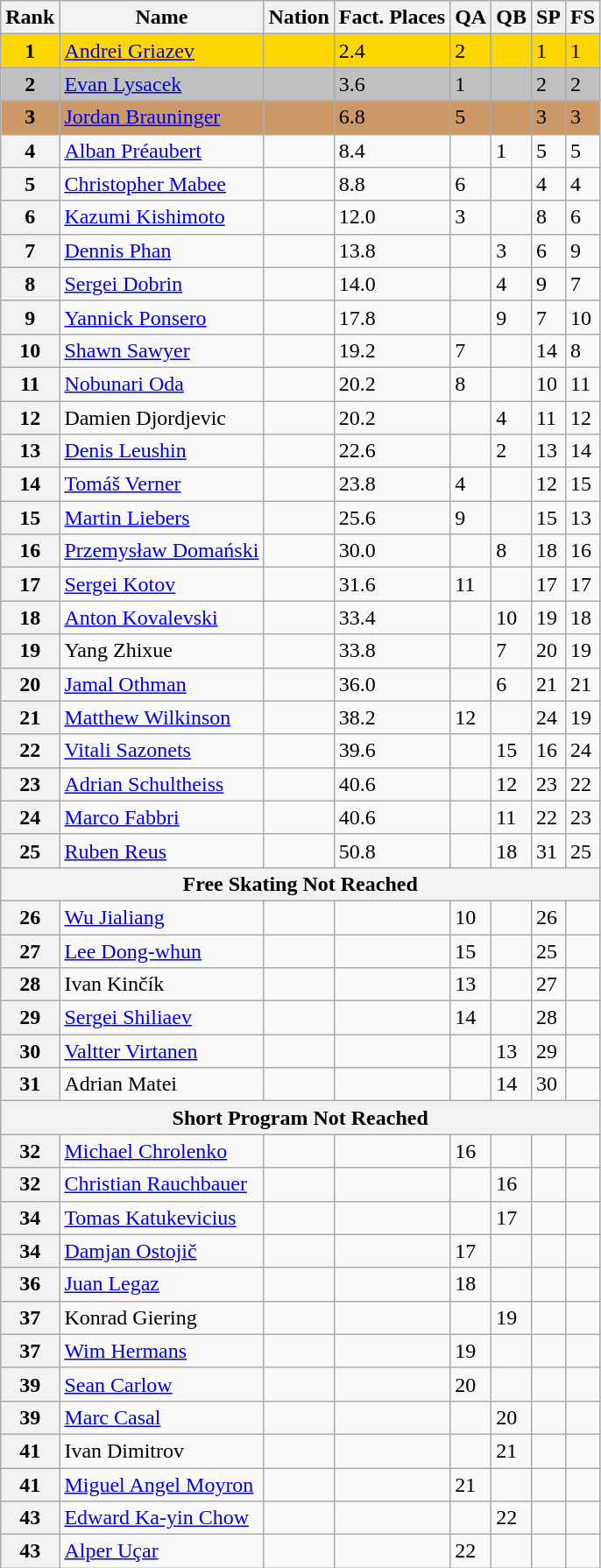<table class="wikitable">
<tr>
<th>Rank</th>
<th>Name</th>
<th>Nation</th>
<th>Fact. Places</th>
<th>QA</th>
<th>QB</th>
<th>SP</th>
<th>FS</th>
</tr>
<tr bgcolor=gold>
<td align=center><strong>1</strong></td>
<td><a href='#'>Andrei Griazev</a></td>
<td></td>
<td>2.4</td>
<td>2</td>
<td></td>
<td>1</td>
<td>1</td>
</tr>
<tr bgcolor=silver>
<td align=center><strong>2</strong></td>
<td><a href='#'>Evan Lysacek</a></td>
<td></td>
<td>3.6</td>
<td>1</td>
<td></td>
<td>2</td>
<td>2</td>
</tr>
<tr bgcolor=cc9966>
<td align=center><strong>3</strong></td>
<td><a href='#'>Jordan Brauninger</a></td>
<td></td>
<td>6.8</td>
<td>5</td>
<td></td>
<td>3</td>
<td>3</td>
</tr>
<tr>
<th>4</th>
<td><a href='#'>Alban Préaubert</a></td>
<td></td>
<td>8.4</td>
<td></td>
<td>1</td>
<td>5</td>
<td>5</td>
</tr>
<tr>
<th>5</th>
<td><a href='#'>Christopher Mabee</a></td>
<td></td>
<td>8.8</td>
<td>6</td>
<td></td>
<td>4</td>
<td>4</td>
</tr>
<tr>
<th>6</th>
<td><a href='#'>Kazumi Kishimoto</a></td>
<td></td>
<td>12.0</td>
<td>3</td>
<td></td>
<td>8</td>
<td>6</td>
</tr>
<tr>
<th>7</th>
<td><a href='#'>Dennis Phan</a></td>
<td></td>
<td>13.8</td>
<td></td>
<td>3</td>
<td>6</td>
<td>9</td>
</tr>
<tr>
<th>8</th>
<td><a href='#'>Sergei Dobrin</a></td>
<td></td>
<td>14.0</td>
<td></td>
<td>4</td>
<td>9</td>
<td>7</td>
</tr>
<tr>
<th>9</th>
<td><a href='#'>Yannick Ponsero</a></td>
<td></td>
<td>17.8</td>
<td></td>
<td>9</td>
<td>7</td>
<td>10</td>
</tr>
<tr>
<th>10</th>
<td><a href='#'>Shawn Sawyer</a></td>
<td></td>
<td>19.2</td>
<td>7</td>
<td></td>
<td>14</td>
<td>8</td>
</tr>
<tr>
<th>11</th>
<td><a href='#'>Nobunari Oda</a></td>
<td></td>
<td>20.2</td>
<td>8</td>
<td></td>
<td>10</td>
<td>11</td>
</tr>
<tr>
<th>12</th>
<td>Damien Djordjevic</td>
<td></td>
<td>20.2</td>
<td></td>
<td>4</td>
<td>11</td>
<td>12</td>
</tr>
<tr>
<th>13</th>
<td><a href='#'>Denis Leushin</a></td>
<td></td>
<td>22.6</td>
<td></td>
<td>2</td>
<td>13</td>
<td>14</td>
</tr>
<tr>
<th>14</th>
<td><a href='#'>Tomáš Verner</a></td>
<td></td>
<td>23.8</td>
<td>4</td>
<td></td>
<td>12</td>
<td>15</td>
</tr>
<tr>
<th>15</th>
<td><a href='#'>Martin Liebers</a></td>
<td></td>
<td>25.6</td>
<td>9</td>
<td></td>
<td>15</td>
<td>13</td>
</tr>
<tr>
<th>16</th>
<td><a href='#'>Przemysław Domański</a></td>
<td></td>
<td>30.0</td>
<td></td>
<td>8</td>
<td>18</td>
<td>16</td>
</tr>
<tr>
<th>17</th>
<td><a href='#'>Sergei Kotov</a></td>
<td></td>
<td>31.6</td>
<td>11</td>
<td></td>
<td>17</td>
<td>17</td>
</tr>
<tr>
<th>18</th>
<td><a href='#'>Anton Kovalevski</a></td>
<td></td>
<td>33.4</td>
<td></td>
<td>10</td>
<td>19</td>
<td>18</td>
</tr>
<tr>
<th>19</th>
<td>Yang Zhixue</td>
<td></td>
<td>33.8</td>
<td></td>
<td>7</td>
<td>20</td>
<td>19</td>
</tr>
<tr>
<th>20</th>
<td><a href='#'>Jamal Othman</a></td>
<td></td>
<td>36.0</td>
<td></td>
<td>6</td>
<td>21</td>
<td>21</td>
</tr>
<tr>
<th>21</th>
<td><a href='#'>Matthew Wilkinson</a></td>
<td></td>
<td>38.2</td>
<td>12</td>
<td></td>
<td>24</td>
<td>19</td>
</tr>
<tr>
<th>22</th>
<td><a href='#'>Vitali Sazonets</a></td>
<td></td>
<td>39.6</td>
<td></td>
<td>15</td>
<td>16</td>
<td>24</td>
</tr>
<tr>
<th>23</th>
<td><a href='#'>Adrian Schultheiss</a></td>
<td></td>
<td>40.6</td>
<td></td>
<td>12</td>
<td>23</td>
<td>22</td>
</tr>
<tr>
<th>24</th>
<td><a href='#'>Marco Fabbri</a></td>
<td></td>
<td>40.6</td>
<td></td>
<td>11</td>
<td>22</td>
<td>23</td>
</tr>
<tr>
<th>25</th>
<td><a href='#'>Ruben Reus</a></td>
<td></td>
<td>50.8</td>
<td></td>
<td>18</td>
<td>31</td>
<td>25</td>
</tr>
<tr>
<th colspan=8>Free Skating Not Reached</th>
</tr>
<tr>
<th>26</th>
<td><a href='#'>Wu Jialiang</a></td>
<td></td>
<td></td>
<td>10</td>
<td></td>
<td>26</td>
<td></td>
</tr>
<tr>
<th>27</th>
<td><a href='#'>Lee Dong-whun</a></td>
<td></td>
<td></td>
<td>15</td>
<td></td>
<td>25</td>
<td></td>
</tr>
<tr>
<th>28</th>
<td>Ivan Kinčík</td>
<td></td>
<td></td>
<td>13</td>
<td></td>
<td>27</td>
<td></td>
</tr>
<tr>
<th>29</th>
<td><a href='#'>Sergei Shiliaev</a></td>
<td></td>
<td></td>
<td>14</td>
<td></td>
<td>28</td>
<td></td>
</tr>
<tr>
<th>30</th>
<td><a href='#'>Valtter Virtanen</a></td>
<td></td>
<td></td>
<td></td>
<td>13</td>
<td>29</td>
<td></td>
</tr>
<tr>
<th>31</th>
<td>Adrian Matei</td>
<td></td>
<td></td>
<td></td>
<td>14</td>
<td>30</td>
<td></td>
</tr>
<tr>
<th colspan=8>Short Program Not Reached</th>
</tr>
<tr>
<th>32</th>
<td><a href='#'>Michael Chrolenko</a></td>
<td></td>
<td></td>
<td>16</td>
<td></td>
<td></td>
<td></td>
</tr>
<tr>
<th>32</th>
<td><a href='#'>Christian Rauchbauer</a></td>
<td></td>
<td></td>
<td></td>
<td>16</td>
<td></td>
<td></td>
</tr>
<tr>
<th>34</th>
<td><a href='#'>Tomas Katukevicius</a></td>
<td></td>
<td></td>
<td></td>
<td>17</td>
<td></td>
<td></td>
</tr>
<tr>
<th>34</th>
<td><a href='#'>Damjan Ostojič</a></td>
<td></td>
<td></td>
<td>17</td>
<td></td>
<td></td>
<td></td>
</tr>
<tr>
<th>36</th>
<td><a href='#'>Juan Legaz</a></td>
<td></td>
<td></td>
<td>18</td>
<td></td>
<td></td>
<td></td>
</tr>
<tr>
<th>37</th>
<td>Konrad Giering</td>
<td></td>
<td></td>
<td></td>
<td>19</td>
<td></td>
<td></td>
</tr>
<tr>
<th>37</th>
<td><a href='#'>Wim Hermans</a></td>
<td></td>
<td></td>
<td>19</td>
<td></td>
<td></td>
<td></td>
</tr>
<tr>
<th>39</th>
<td><a href='#'>Sean Carlow</a></td>
<td></td>
<td></td>
<td>20</td>
<td></td>
<td></td>
<td></td>
</tr>
<tr>
<th>39</th>
<td><a href='#'>Marc Casal</a></td>
<td></td>
<td></td>
<td></td>
<td>20</td>
<td></td>
<td></td>
</tr>
<tr>
<th>41</th>
<td>Ivan Dimitrov</td>
<td></td>
<td></td>
<td></td>
<td>21</td>
<td></td>
<td></td>
</tr>
<tr>
<th>41</th>
<td><a href='#'>Miguel Angel Moyron</a></td>
<td></td>
<td></td>
<td>21</td>
<td></td>
<td></td>
<td></td>
</tr>
<tr>
<th>43</th>
<td><a href='#'>Edward Ka-yin Chow</a></td>
<td></td>
<td></td>
<td></td>
<td>22</td>
<td></td>
<td></td>
</tr>
<tr>
<th>43</th>
<td><a href='#'>Alper Uçar</a></td>
<td></td>
<td></td>
<td>22</td>
<td></td>
<td></td>
<td></td>
</tr>
</table>
